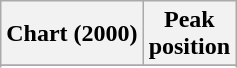<table class="wikitable sortable plainrowheaders" style="text-align:center;">
<tr>
<th scope="col">Chart (2000)</th>
<th scope="col">Peak<br>position</th>
</tr>
<tr>
</tr>
<tr>
</tr>
<tr>
</tr>
</table>
